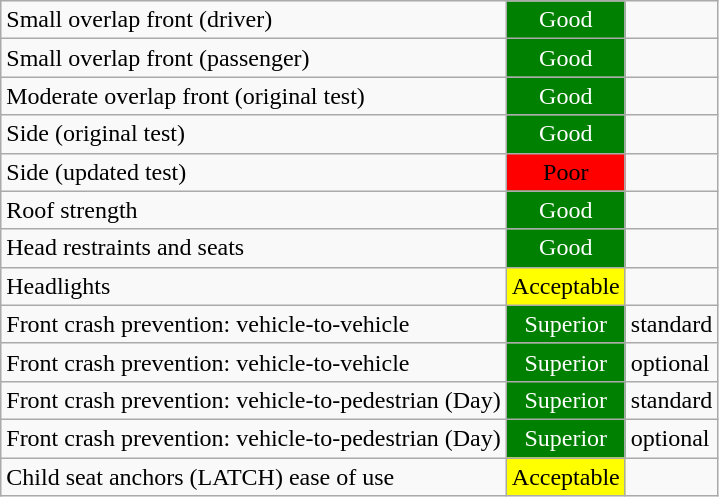<table class="wikitable">
<tr>
<td>Small overlap front (driver)</td>
<td style="text-align:center;color:white;background:green">Good</td>
<td></td>
</tr>
<tr>
<td>Small overlap front (passenger)</td>
<td style="text-align:center;color:white;background:green">Good</td>
<td></td>
</tr>
<tr>
<td>Moderate overlap front (original test)</td>
<td style="text-align:center;color:white;background:green">Good</td>
<td></td>
</tr>
<tr>
<td>Side (original test)</td>
<td style="text-align:center;color:white;background:green">Good</td>
<td></td>
</tr>
<tr>
<td>Side (updated test)</td>
<td style="text-align:center;color:black;background:red">Poor</td>
<td></td>
</tr>
<tr>
<td>Roof strength</td>
<td style="text-align:center;color:white;background:green">Good</td>
<td></td>
</tr>
<tr>
<td>Head restraints and seats</td>
<td style="text-align:center;color:white;background:green">Good</td>
<td></td>
</tr>
<tr>
<td>Headlights</td>
<td style="text-align:center;color:black;background:yellow">Acceptable</td>
<td></td>
</tr>
<tr>
<td>Front crash prevention: vehicle-to-vehicle</td>
<td style="text-align:center;color:white;background:green">Superior</td>
<td>standard</td>
</tr>
<tr>
<td>Front crash prevention: vehicle-to-vehicle</td>
<td style="text-align:center;color:white;background:green">Superior</td>
<td>optional</td>
</tr>
<tr>
<td>Front crash prevention: vehicle-to-pedestrian (Day)</td>
<td style="text-align:center;color:white;background:green">Superior</td>
<td>standard</td>
</tr>
<tr>
<td>Front crash prevention: vehicle-to-pedestrian (Day)</td>
<td style="text-align:center;color:white;background:green">Superior</td>
<td>optional</td>
</tr>
<tr>
<td>Child seat anchors (LATCH) ease of use</td>
<td style="text-align:center;color:black;background:yellow">Acceptable</td>
<td></td>
</tr>
</table>
